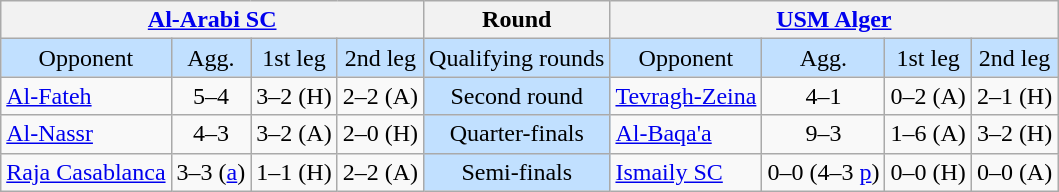<table class="wikitable" style="text-align: center;">
<tr>
<th colspan=4> <a href='#'>Al-Arabi SC</a></th>
<th>Round</th>
<th colspan=4> <a href='#'>USM Alger</a></th>
</tr>
<tr bgcolor=#c1e0ff>
<td>Opponent</td>
<td>Agg.</td>
<td>1st leg</td>
<td>2nd leg</td>
<td>Qualifying rounds</td>
<td>Opponent</td>
<td>Agg.</td>
<td>1st leg</td>
<td>2nd leg</td>
</tr>
<tr>
<td align=left> <a href='#'>Al-Fateh</a></td>
<td>5–4</td>
<td>3–2 (H)</td>
<td>2–2 (A)</td>
<td bgcolor=#c1e0ff>Second round</td>
<td align=left> <a href='#'>Tevragh-Zeina</a></td>
<td>4–1</td>
<td>0–2 (A)</td>
<td>2–1 (H)</td>
</tr>
<tr>
<td align=left> <a href='#'>Al-Nassr</a></td>
<td>4–3</td>
<td>3–2 (A)</td>
<td>2–0 (H)</td>
<td bgcolor=#c1e0ff>Quarter-finals</td>
<td align=left> <a href='#'>Al-Baqa'a</a></td>
<td>9–3</td>
<td>1–6 (A)</td>
<td>3–2 (H)</td>
</tr>
<tr>
<td align=left> <a href='#'>Raja Casablanca</a></td>
<td>3–3 (<a href='#'>a</a>)</td>
<td>1–1 (H)</td>
<td>2–2 (A)</td>
<td bgcolor=#c1e0ff>Semi-finals</td>
<td align=left> <a href='#'>Ismaily SC</a></td>
<td>0–0 (4–3 <a href='#'>p</a>)</td>
<td>0–0 (H)</td>
<td>0–0 (A)</td>
</tr>
</table>
